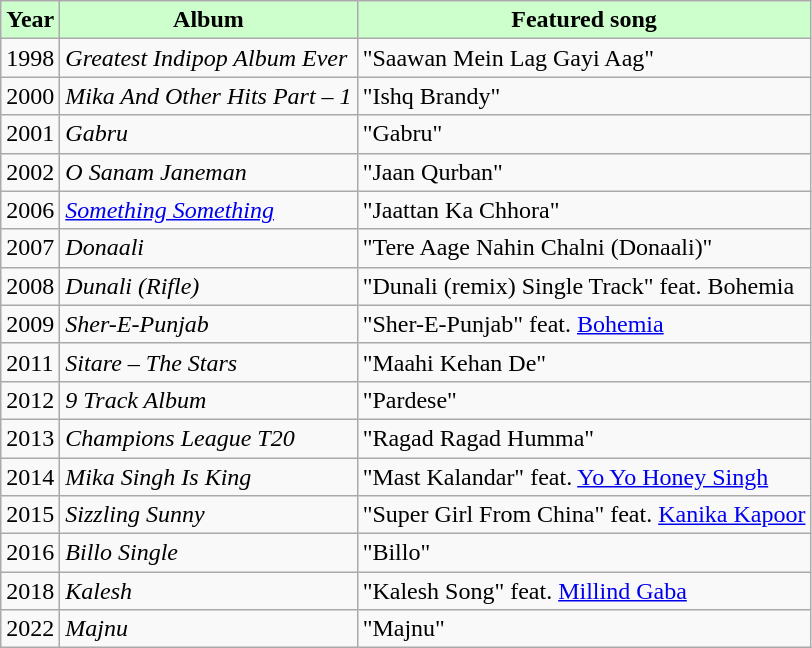<table class="wikitable sortable">
<tr style="background:#cfc; text-align:center;">
<td><strong>Year</strong></td>
<td><strong>Album</strong></td>
<td><strong>Featured song</strong></td>
</tr>
<tr>
<td>1998</td>
<td><em>Greatest Indipop Album Ever</em></td>
<td>"Saawan Mein Lag Gayi Aag"</td>
</tr>
<tr>
<td>2000</td>
<td><em>Mika And Other Hits Part – 1</em></td>
<td>"Ishq Brandy"</td>
</tr>
<tr>
<td>2001</td>
<td><em>Gabru</em></td>
<td>"Gabru"</td>
</tr>
<tr>
<td>2002</td>
<td><em>O Sanam Janeman</em></td>
<td>"Jaan Qurban"</td>
</tr>
<tr>
<td>2006</td>
<td><a href='#'><em>Something Something</em></a></td>
<td>"Jaattan Ka Chhora"</td>
</tr>
<tr>
<td>2007</td>
<td><em>Donaali</em></td>
<td>"Tere Aage Nahin Chalni (Donaali)"</td>
</tr>
<tr>
<td>2008</td>
<td><em>Dunali (Rifle)</em></td>
<td>"Dunali (remix) Single Track" feat. Bohemia</td>
</tr>
<tr>
<td>2009</td>
<td><em>Sher-E-Punjab</em></td>
<td>"Sher-E-Punjab" feat. <a href='#'>Bohemia</a></td>
</tr>
<tr>
<td>2011</td>
<td><em>Sitare – The Stars</em></td>
<td>"Maahi Kehan De"</td>
</tr>
<tr>
<td>2012</td>
<td><em>9 Track Album</em></td>
<td>"Pardese"</td>
</tr>
<tr>
<td>2013</td>
<td><em>Champions League T20</em></td>
<td>"Ragad Ragad Humma"</td>
</tr>
<tr>
<td>2014</td>
<td><em>Mika Singh Is King</em></td>
<td>"Mast Kalandar" feat. <a href='#'>Yo Yo Honey Singh</a></td>
</tr>
<tr>
<td>2015</td>
<td><em>Sizzling Sunny</em></td>
<td>"Super Girl From China" feat. <a href='#'>Kanika Kapoor</a></td>
</tr>
<tr>
<td>2016</td>
<td><em>Billo Single</em></td>
<td>"Billo"</td>
</tr>
<tr>
<td>2018</td>
<td><em>Kalesh</em></td>
<td>"Kalesh Song" feat. <a href='#'>Millind Gaba</a></td>
</tr>
<tr>
<td>2022</td>
<td><em>Majnu</em></td>
<td>"Majnu"</td>
</tr>
</table>
